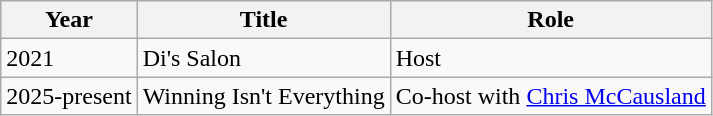<table class="wikitable">
<tr>
<th>Year</th>
<th>Title</th>
<th>Role</th>
</tr>
<tr>
<td>2021</td>
<td>Di's Salon</td>
<td>Host</td>
</tr>
<tr>
<td>2025-present</td>
<td>Winning Isn't Everything</td>
<td>Co-host with <a href='#'>Chris McCausland</a></td>
</tr>
</table>
